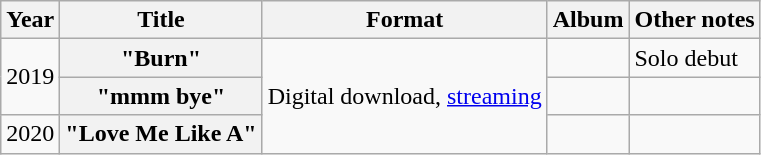<table class="wikitable plainrowheaders">
<tr>
<th>Year</th>
<th>Title</th>
<th>Format</th>
<th>Album</th>
<th>Other notes</th>
</tr>
<tr>
<td rowspan="2">2019</td>
<th scope="row">"Burn"</th>
<td rowspan="3">Digital download, <a href='#'>streaming</a></td>
<td></td>
<td>Solo debut</td>
</tr>
<tr>
<th scope="row">"mmm bye"</th>
<td></td>
<td></td>
</tr>
<tr>
<td rowspan="1">2020</td>
<th scope="row">"Love Me Like A"</th>
<td></td>
<td></td>
</tr>
</table>
